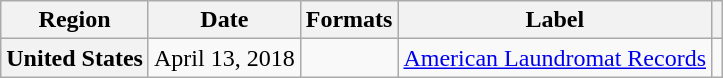<table class="wikitable plainrowheaders">
<tr>
<th>Region</th>
<th>Date</th>
<th>Formats</th>
<th>Label</th>
<th></th>
</tr>
<tr>
<th scope="row">United States</th>
<td>April 13, 2018</td>
<td></td>
<td><a href='#'>American Laundromat Records</a></td>
<td></td>
</tr>
</table>
